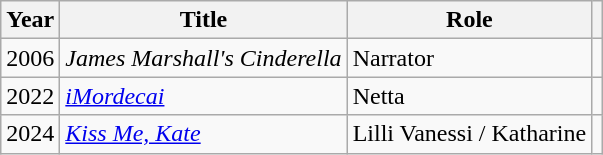<table class="wikitable sortable">
<tr>
<th>Year</th>
<th>Title</th>
<th>Role</th>
<th></th>
</tr>
<tr>
<td>2006</td>
<td><em>James Marshall's Cinderella</em></td>
<td>Narrator</td>
<td></td>
</tr>
<tr>
<td>2022</td>
<td><em><a href='#'>iMordecai</a></em></td>
<td>Netta</td>
<td></td>
</tr>
<tr>
<td>2024</td>
<td><em><a href='#'>Kiss Me, Kate</a></em></td>
<td>Lilli Vanessi / Katharine</td>
<td></td>
</tr>
</table>
